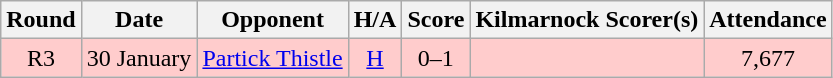<table class="wikitable" style="text-align:center">
<tr>
<th>Round</th>
<th>Date</th>
<th>Opponent</th>
<th>H/A</th>
<th>Score</th>
<th>Kilmarnock Scorer(s)</th>
<th>Attendance</th>
</tr>
<tr bgcolor=#FFCCCC>
<td>R3</td>
<td align=left>30 January</td>
<td align=left><a href='#'>Partick Thistle</a></td>
<td><a href='#'>H</a></td>
<td>0–1</td>
<td align=left></td>
<td>7,677</td>
</tr>
</table>
